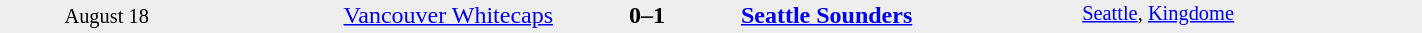<table style="width: 75%; background: #eeeeee;" cellspacing="0">
<tr>
<td style=font-size:85% align=center rowspan=3 width=15%>August 18</td>
<td width=24% align=right><a href='#'>Vancouver Whitecaps</a></td>
<td align=center width=13%><strong>0–1</strong></td>
<td width=24%><strong><a href='#'>Seattle Sounders</a></strong></td>
<td style=font-size:85% rowspan=3 valign=top><a href='#'>Seattle</a>, <a href='#'>Kingdome</a></td>
</tr>
<tr style=font-size:85%>
<td align=right valign=top></td>
<td valign=top></td>
<td align=left valign=top></td>
</tr>
</table>
